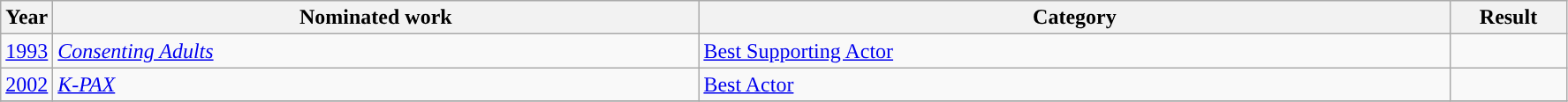<table class="wikitable">
<tr>
<th scope="col" style="width:1em;">Year</th>
<th scope="col" style="width:30em;">Nominated work</th>
<th scope="col" style="width:35em;">Category</th>
<th scope="col" style="width:5em;">Result</th>
</tr>
<tr>
<td><a href='#'>1993</a></td>
<td><em><a href='#'>Consenting Adults</a></em></td>
<td><a href='#'>Best Supporting Actor</a></td>
<td></td>
</tr>
<tr>
<td><a href='#'>2002</a></td>
<td><em><a href='#'>K-PAX</a></em></td>
<td><a href='#'>Best Actor</a></td>
<td></td>
</tr>
<tr>
</tr>
</table>
